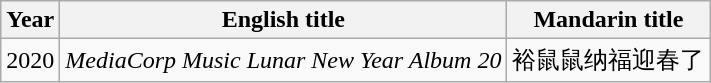<table class="wikitable sortable">
<tr>
<th>Year</th>
<th>English title</th>
<th>Mandarin title</th>
</tr>
<tr>
<td>2020</td>
<td><em>MediaCorp Music Lunar New Year Album 20</em></td>
<td>裕鼠鼠纳福迎春了</td>
</tr>
</table>
